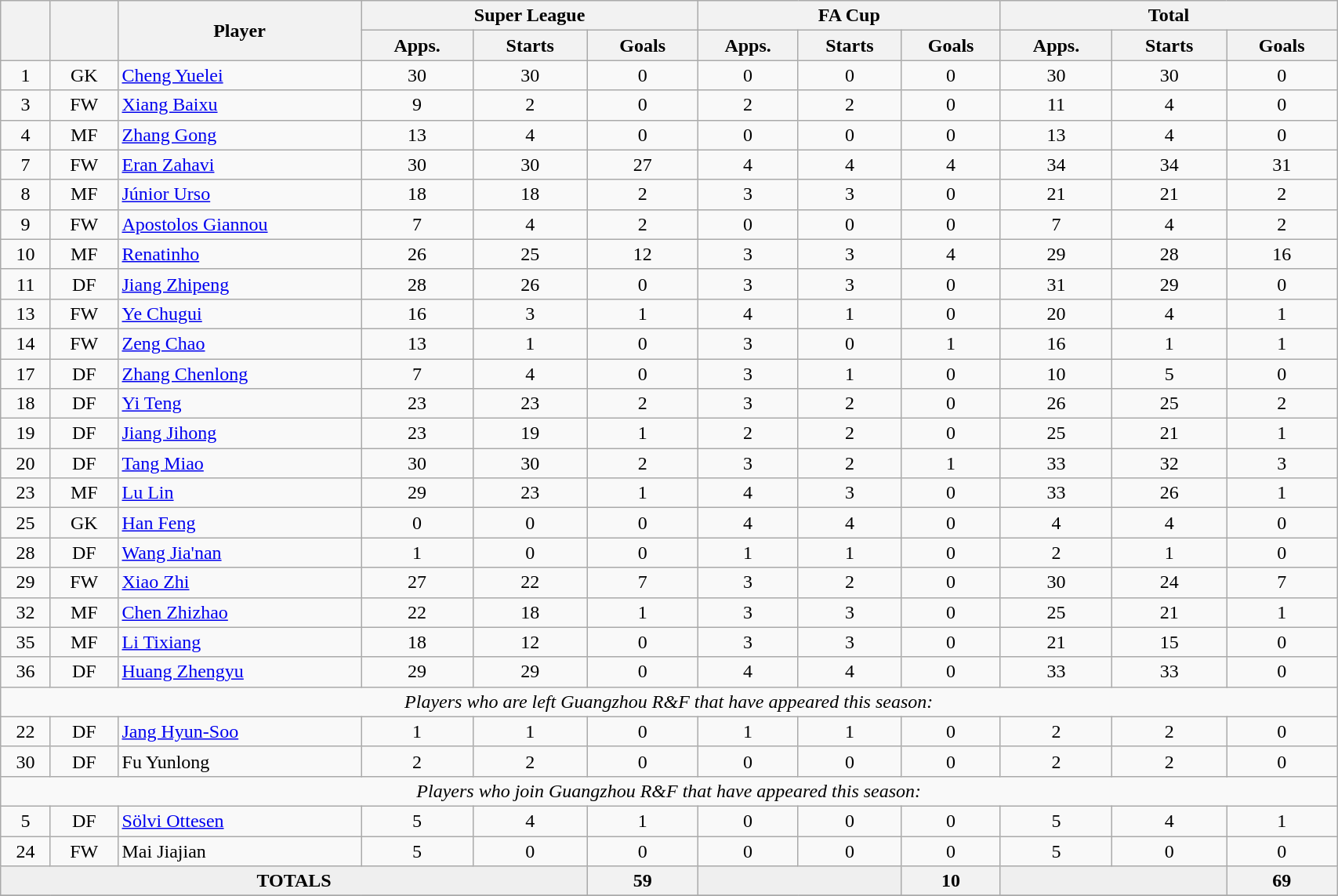<table class="wikitable" style="text-align:center" width=90%>
<tr>
<th rowspan=2></th>
<th rowspan=2></th>
<th rowspan=2 width="200">Player</th>
<th colspan=3 width="150">Super League</th>
<th colspan=3 width="105">FA Cup</th>
<th colspan=3 width="150">Total</th>
</tr>
<tr>
<th>Apps.</th>
<th>Starts</th>
<th>Goals</th>
<th>Apps.</th>
<th>Starts</th>
<th>Goals</th>
<th>Apps.</th>
<th>Starts</th>
<th>Goals</th>
</tr>
<tr>
<td>1</td>
<td>GK</td>
<td align=left> <a href='#'>Cheng Yuelei</a></td>
<td>30</td>
<td>30</td>
<td>0</td>
<td>0</td>
<td>0</td>
<td>0</td>
<td>30</td>
<td>30</td>
<td>0</td>
</tr>
<tr>
<td>3</td>
<td>FW</td>
<td align=left> <a href='#'>Xiang Baixu</a></td>
<td>9</td>
<td>2</td>
<td>0</td>
<td>2</td>
<td>2</td>
<td>0</td>
<td>11</td>
<td>4</td>
<td>0</td>
</tr>
<tr>
<td>4</td>
<td>MF</td>
<td align=left> <a href='#'>Zhang Gong</a></td>
<td>13</td>
<td>4</td>
<td>0</td>
<td>0</td>
<td>0</td>
<td>0</td>
<td>13</td>
<td>4</td>
<td>0</td>
</tr>
<tr>
<td>7</td>
<td>FW</td>
<td align=left> <a href='#'>Eran Zahavi</a></td>
<td>30</td>
<td>30</td>
<td>27</td>
<td>4</td>
<td>4</td>
<td>4</td>
<td>34</td>
<td>34</td>
<td>31</td>
</tr>
<tr>
<td>8</td>
<td>MF</td>
<td align=left> <a href='#'>Júnior Urso</a></td>
<td>18</td>
<td>18</td>
<td>2</td>
<td>3</td>
<td>3</td>
<td>0</td>
<td>21</td>
<td>21</td>
<td>2</td>
</tr>
<tr>
<td>9</td>
<td>FW</td>
<td align=left> <a href='#'>Apostolos Giannou</a></td>
<td>7</td>
<td>4</td>
<td>2</td>
<td>0</td>
<td>0</td>
<td>0</td>
<td>7</td>
<td>4</td>
<td>2</td>
</tr>
<tr>
<td>10</td>
<td>MF</td>
<td align=left> <a href='#'>Renatinho</a></td>
<td>26</td>
<td>25</td>
<td>12</td>
<td>3</td>
<td>3</td>
<td>4</td>
<td>29</td>
<td>28</td>
<td>16</td>
</tr>
<tr>
<td>11</td>
<td>DF</td>
<td align=left> <a href='#'>Jiang Zhipeng</a></td>
<td>28</td>
<td>26</td>
<td>0</td>
<td>3</td>
<td>3</td>
<td>0</td>
<td>31</td>
<td>29</td>
<td>0</td>
</tr>
<tr>
<td>13</td>
<td>FW</td>
<td align=left> <a href='#'>Ye Chugui</a></td>
<td>16</td>
<td>3</td>
<td>1</td>
<td>4</td>
<td>1</td>
<td>0</td>
<td>20</td>
<td>4</td>
<td>1</td>
</tr>
<tr>
<td>14</td>
<td>FW</td>
<td align=left> <a href='#'>Zeng Chao</a></td>
<td>13</td>
<td>1</td>
<td>0</td>
<td>3</td>
<td>0</td>
<td>1</td>
<td>16</td>
<td>1</td>
<td>1</td>
</tr>
<tr>
<td>17</td>
<td>DF</td>
<td align=left> <a href='#'>Zhang Chenlong</a></td>
<td>7</td>
<td>4</td>
<td>0</td>
<td>3</td>
<td>1</td>
<td>0</td>
<td>10</td>
<td>5</td>
<td>0</td>
</tr>
<tr>
<td>18</td>
<td>DF</td>
<td align=left> <a href='#'>Yi Teng</a></td>
<td>23</td>
<td>23</td>
<td>2</td>
<td>3</td>
<td>2</td>
<td>0</td>
<td>26</td>
<td>25</td>
<td>2</td>
</tr>
<tr>
<td>19</td>
<td>DF</td>
<td align=left> <a href='#'>Jiang Jihong</a></td>
<td>23</td>
<td>19</td>
<td>1</td>
<td>2</td>
<td>2</td>
<td>0</td>
<td>25</td>
<td>21</td>
<td>1</td>
</tr>
<tr>
<td>20</td>
<td>DF</td>
<td align=left> <a href='#'>Tang Miao</a></td>
<td>30</td>
<td>30</td>
<td>2</td>
<td>3</td>
<td>2</td>
<td>1</td>
<td>33</td>
<td>32</td>
<td>3</td>
</tr>
<tr>
<td>23</td>
<td>MF</td>
<td align=left> <a href='#'>Lu Lin</a></td>
<td>29</td>
<td>23</td>
<td>1</td>
<td>4</td>
<td>3</td>
<td>0</td>
<td>33</td>
<td>26</td>
<td>1</td>
</tr>
<tr>
<td>25</td>
<td>GK</td>
<td align=left> <a href='#'>Han Feng</a></td>
<td>0</td>
<td>0</td>
<td>0</td>
<td>4</td>
<td>4</td>
<td>0</td>
<td>4</td>
<td>4</td>
<td>0</td>
</tr>
<tr>
<td>28</td>
<td>DF</td>
<td align=left> <a href='#'>Wang Jia'nan</a></td>
<td>1</td>
<td>0</td>
<td>0</td>
<td>1</td>
<td>1</td>
<td>0</td>
<td>2</td>
<td>1</td>
<td>0</td>
</tr>
<tr>
<td>29</td>
<td>FW</td>
<td align=left> <a href='#'>Xiao Zhi</a></td>
<td>27</td>
<td>22</td>
<td>7</td>
<td>3</td>
<td>2</td>
<td>0</td>
<td>30</td>
<td>24</td>
<td>7</td>
</tr>
<tr>
<td>32</td>
<td>MF</td>
<td align=left> <a href='#'>Chen Zhizhao</a></td>
<td>22</td>
<td>18</td>
<td>1</td>
<td>3</td>
<td>3</td>
<td>0</td>
<td>25</td>
<td>21</td>
<td>1</td>
</tr>
<tr>
<td>35</td>
<td>MF</td>
<td align=left> <a href='#'>Li Tixiang</a></td>
<td>18</td>
<td>12</td>
<td>0</td>
<td>3</td>
<td>3</td>
<td>0</td>
<td>21</td>
<td>15</td>
<td>0</td>
</tr>
<tr>
<td>36</td>
<td>DF</td>
<td align=left> <a href='#'>Huang Zhengyu</a></td>
<td>29</td>
<td>29</td>
<td>0</td>
<td>4</td>
<td>4</td>
<td>0</td>
<td>33</td>
<td>33</td>
<td>0</td>
</tr>
<tr>
<td colspan="13"><em>Players who are left Guangzhou R&F that have appeared this season:</em></td>
</tr>
<tr>
<td>22</td>
<td>DF</td>
<td align=left> <a href='#'>Jang Hyun-Soo</a></td>
<td>1</td>
<td>1</td>
<td>0</td>
<td>1</td>
<td>1</td>
<td>0</td>
<td>2</td>
<td>2</td>
<td>0</td>
</tr>
<tr>
<td>30</td>
<td>DF</td>
<td align=left> Fu Yunlong</td>
<td>2</td>
<td>2</td>
<td>0</td>
<td>0</td>
<td>0</td>
<td>0</td>
<td>2</td>
<td>2</td>
<td>0</td>
</tr>
<tr>
<td colspan="13"><em>Players who join Guangzhou R&F that have appeared this season:</em></td>
</tr>
<tr>
<td>5</td>
<td>DF</td>
<td align=left> <a href='#'>Sölvi Ottesen</a></td>
<td>5</td>
<td>4</td>
<td>1</td>
<td>0</td>
<td>0</td>
<td>0</td>
<td>5</td>
<td>4</td>
<td>1</td>
</tr>
<tr>
<td>24</td>
<td>FW</td>
<td align=left> Mai Jiajian</td>
<td>5</td>
<td>0</td>
<td>0</td>
<td>0</td>
<td>0</td>
<td>0</td>
<td>5</td>
<td>0</td>
<td>0</td>
</tr>
<tr>
<td ! colspan=5 style="background: #efefef; text-align: center;"><strong>TOTALS</strong></td>
<th>59</th>
<td ! colspan=2 style="background: #efefef; text-align: center;"></td>
<th>10</th>
<td ! colspan=2 style="background: #efefef; text-align: center;"></td>
<th>69</th>
</tr>
<tr>
</tr>
</table>
